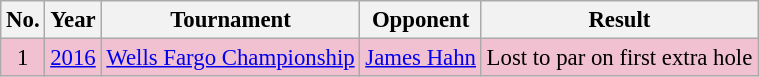<table class="wikitable" style="font-size:95%;">
<tr>
<th>No.</th>
<th>Year</th>
<th>Tournament</th>
<th>Opponent</th>
<th>Result</th>
</tr>
<tr style="background:#F2C1D1;">
<td align=center>1</td>
<td><a href='#'>2016</a></td>
<td><a href='#'>Wells Fargo Championship</a></td>
<td> <a href='#'>James Hahn</a></td>
<td>Lost to par on first extra hole</td>
</tr>
</table>
